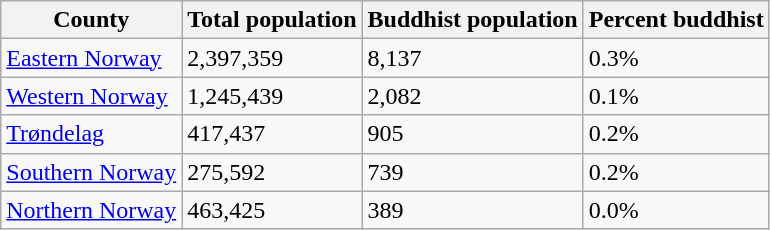<table class="wikitable">
<tr>
<th>County</th>
<th>Total population</th>
<th>Buddhist population</th>
<th>Percent buddhist</th>
</tr>
<tr>
<td><a href='#'>Eastern Norway</a></td>
<td>2,397,359</td>
<td>8,137</td>
<td>0.3%</td>
</tr>
<tr>
<td><a href='#'>Western Norway</a></td>
<td>1,245,439</td>
<td>2,082</td>
<td>0.1%</td>
</tr>
<tr>
<td><a href='#'>Trøndelag</a></td>
<td>417,437</td>
<td>905</td>
<td>0.2%</td>
</tr>
<tr>
<td><a href='#'>Southern Norway</a></td>
<td>275,592</td>
<td>739</td>
<td>0.2%</td>
</tr>
<tr>
<td><a href='#'>Northern Norway</a></td>
<td>463,425</td>
<td>389</td>
<td>0.0%</td>
</tr>
</table>
